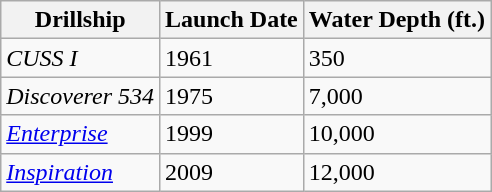<table class="wikitable" border="1">
<tr>
<th>Drillship</th>
<th>Launch Date</th>
<th>Water Depth (ft.)</th>
</tr>
<tr>
<td><em>CUSS I</em></td>
<td>1961</td>
<td>350</td>
</tr>
<tr>
<td><em>Discoverer 534</em></td>
<td>1975</td>
<td>7,000</td>
</tr>
<tr>
<td><em><a href='#'>Enterprise</a></em></td>
<td>1999</td>
<td>10,000</td>
</tr>
<tr>
<td><em><a href='#'>Inspiration</a></em></td>
<td>2009</td>
<td>12,000</td>
</tr>
</table>
